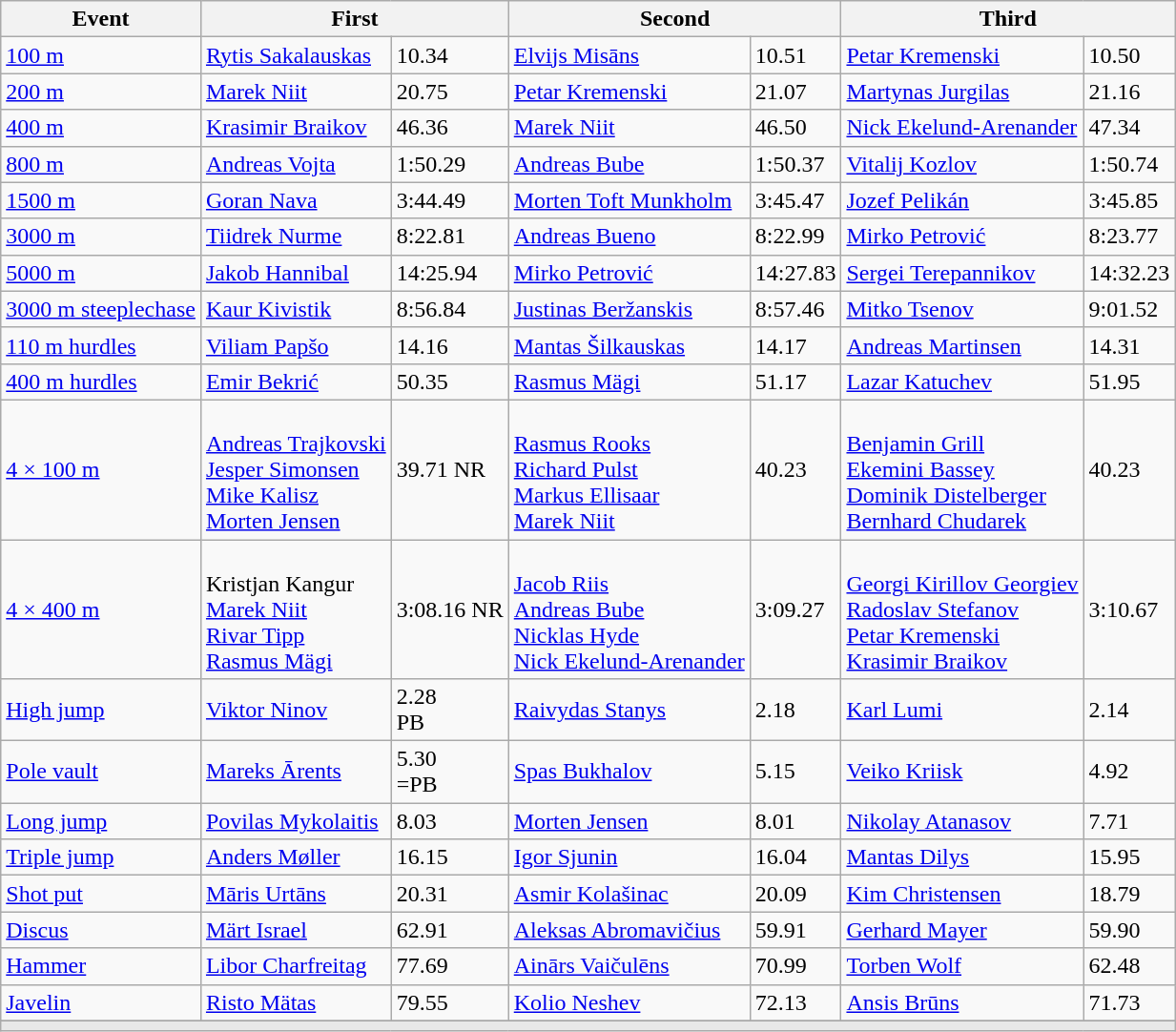<table class=wikitable>
<tr>
<th>Event</th>
<th colspan=2>First</th>
<th colspan=2>Second</th>
<th colspan=2>Third</th>
</tr>
<tr>
<td><a href='#'>100 m</a></td>
<td><a href='#'>Rytis Sakalauskas</a> <br> </td>
<td>10.34</td>
<td><a href='#'>Elvijs Misāns</a> <br> </td>
<td>10.51</td>
<td><a href='#'>Petar Kremenski</a> <br> </td>
<td>10.50</td>
</tr>
<tr>
<td><a href='#'>200 m</a></td>
<td><a href='#'>Marek Niit</a> <br> </td>
<td>20.75</td>
<td><a href='#'>Petar Kremenski</a> <br> </td>
<td>21.07</td>
<td><a href='#'>Martynas Jurgilas</a> <br> </td>
<td>21.16</td>
</tr>
<tr>
<td><a href='#'>400 m</a></td>
<td><a href='#'>Krasimir Braikov</a> <br> </td>
<td>46.36</td>
<td><a href='#'>Marek Niit</a> <br> </td>
<td>46.50</td>
<td><a href='#'>Nick Ekelund-Arenander</a> <br> </td>
<td>47.34</td>
</tr>
<tr>
<td><a href='#'>800 m</a></td>
<td><a href='#'>Andreas Vojta</a> <br> </td>
<td>1:50.29</td>
<td><a href='#'>Andreas Bube</a> <br> </td>
<td>1:50.37</td>
<td><a href='#'>Vitalij Kozlov</a> <br> </td>
<td>1:50.74</td>
</tr>
<tr>
<td><a href='#'>1500 m</a></td>
<td><a href='#'>Goran Nava</a> <br> </td>
<td>3:44.49</td>
<td><a href='#'>Morten Toft Munkholm</a> <br> </td>
<td>3:45.47</td>
<td><a href='#'>Jozef Pelikán</a> <br> </td>
<td>3:45.85</td>
</tr>
<tr>
<td><a href='#'>3000 m</a></td>
<td><a href='#'>Tiidrek Nurme</a> <br> </td>
<td>8:22.81</td>
<td><a href='#'>Andreas Bueno</a> <br> </td>
<td>8:22.99</td>
<td><a href='#'>Mirko Petrović</a> <br> </td>
<td>8:23.77</td>
</tr>
<tr>
<td><a href='#'>5000 m</a></td>
<td><a href='#'>Jakob Hannibal</a> <br> </td>
<td>14:25.94</td>
<td><a href='#'>Mirko Petrović</a> <br> </td>
<td>14:27.83</td>
<td><a href='#'>Sergei Terepannikov</a> <br> </td>
<td>14:32.23</td>
</tr>
<tr>
<td><a href='#'>3000 m steeplechase</a></td>
<td><a href='#'>Kaur Kivistik</a> <br> </td>
<td>8:56.84</td>
<td><a href='#'>Justinas Beržanskis</a> <br> </td>
<td>8:57.46</td>
<td><a href='#'>Mitko Tsenov</a> <br> </td>
<td>9:01.52</td>
</tr>
<tr>
<td><a href='#'>110 m hurdles</a></td>
<td><a href='#'>Viliam Papšo</a> <br> </td>
<td>14.16</td>
<td><a href='#'>Mantas Šilkauskas</a> <br> </td>
<td>14.17</td>
<td><a href='#'>Andreas Martinsen</a> <br> </td>
<td>14.31</td>
</tr>
<tr>
<td><a href='#'>400 m hurdles</a></td>
<td><a href='#'>Emir Bekrić</a> <br> </td>
<td>50.35</td>
<td><a href='#'>Rasmus Mägi</a> <br> </td>
<td>51.17</td>
<td><a href='#'>Lazar Katuchev</a> <br> </td>
<td>51.95</td>
</tr>
<tr>
<td><a href='#'>4 × 100 m</a></td>
<td><br><a href='#'>Andreas Trajkovski</a><br><a href='#'>Jesper Simonsen</a><br><a href='#'>Mike Kalisz</a><br><a href='#'>Morten Jensen</a></td>
<td>39.71 NR</td>
<td><br><a href='#'>Rasmus Rooks</a><br><a href='#'>Richard Pulst</a><br><a href='#'>Markus Ellisaar</a><br><a href='#'>Marek Niit</a></td>
<td>40.23</td>
<td><br><a href='#'>Benjamin Grill</a><br><a href='#'>Ekemini Bassey</a><br><a href='#'>Dominik Distelberger</a><br><a href='#'>Bernhard Chudarek</a></td>
<td>40.23</td>
</tr>
<tr>
<td><a href='#'>4 × 400 m</a></td>
<td><br>Kristjan Kangur<br><a href='#'>Marek Niit</a><br><a href='#'>Rivar Tipp</a><br><a href='#'>Rasmus Mägi</a></td>
<td>3:08.16 NR</td>
<td><br><a href='#'>Jacob Riis</a><br><a href='#'>Andreas Bube</a><br><a href='#'>Nicklas Hyde</a><br><a href='#'>Nick Ekelund-Arenander</a></td>
<td>3:09.27</td>
<td><br><a href='#'>Georgi Kirillov Georgiev</a><br><a href='#'>Radoslav Stefanov</a><br><a href='#'>Petar Kremenski</a><br><a href='#'>Krasimir Braikov</a></td>
<td>3:10.67</td>
</tr>
<tr>
<td><a href='#'>High jump</a></td>
<td><a href='#'>Viktor Ninov</a> <br> </td>
<td>2.28 <br> PB</td>
<td><a href='#'>Raivydas Stanys</a> <br> </td>
<td>2.18</td>
<td><a href='#'>Karl Lumi</a> <br> </td>
<td>2.14</td>
</tr>
<tr>
<td><a href='#'>Pole vault</a></td>
<td><a href='#'>Mareks Ārents</a> <br> </td>
<td>5.30 <br> =PB</td>
<td><a href='#'>Spas Bukhalov</a> <br> </td>
<td>5.15</td>
<td><a href='#'>Veiko Kriisk</a> <br> </td>
<td>4.92</td>
</tr>
<tr>
<td><a href='#'>Long jump</a></td>
<td><a href='#'>Povilas Mykolaitis</a> <br> </td>
<td>8.03</td>
<td><a href='#'>Morten Jensen</a> <br> </td>
<td>8.01</td>
<td><a href='#'>Nikolay Atanasov</a> <br> </td>
<td>7.71</td>
</tr>
<tr>
<td><a href='#'>Triple jump</a></td>
<td><a href='#'>Anders Møller</a> <br> </td>
<td>16.15</td>
<td><a href='#'>Igor Sjunin</a> <br> </td>
<td>16.04</td>
<td><a href='#'>Mantas Dilys</a> <br> </td>
<td>15.95</td>
</tr>
<tr>
<td><a href='#'>Shot put</a></td>
<td><a href='#'>Māris Urtāns</a> <br> </td>
<td>20.31</td>
<td><a href='#'>Asmir Kolašinac</a> <br> </td>
<td>20.09</td>
<td><a href='#'>Kim Christensen</a> <br> </td>
<td>18.79</td>
</tr>
<tr>
<td><a href='#'>Discus</a></td>
<td><a href='#'>Märt Israel</a> <br> </td>
<td>62.91</td>
<td><a href='#'>Aleksas Abromavičius</a> <br> </td>
<td>59.91</td>
<td><a href='#'>Gerhard Mayer</a> <br> </td>
<td>59.90</td>
</tr>
<tr>
<td><a href='#'>Hammer</a></td>
<td><a href='#'>Libor Charfreitag</a> <br> </td>
<td>77.69</td>
<td><a href='#'>Ainārs Vaičulēns</a> <br> </td>
<td>70.99</td>
<td><a href='#'>Torben Wolf</a> <br> </td>
<td>62.48</td>
</tr>
<tr>
<td><a href='#'>Javelin</a></td>
<td><a href='#'>Risto Mätas</a> <br> </td>
<td>79.55</td>
<td><a href='#'>Kolio Neshev</a> <br> </td>
<td>72.13</td>
<td><a href='#'>Ansis Brūns</a> <br> </td>
<td>71.73</td>
</tr>
<tr>
</tr>
<tr bgcolor= e8e8e8>
<td colspan=7></td>
</tr>
</table>
